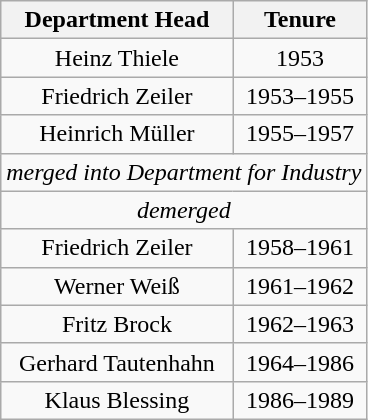<table class="wikitable" style="text-align: center;">
<tr>
<th>Department Head</th>
<th>Tenure</th>
</tr>
<tr>
<td>Heinz Thiele</td>
<td>1953</td>
</tr>
<tr>
<td>Friedrich Zeiler</td>
<td>1953–1955</td>
</tr>
<tr>
<td>Heinrich Müller</td>
<td>1955–1957</td>
</tr>
<tr>
<td colspan="2"><em>merged into Department for Industry</em></td>
</tr>
<tr>
<td colspan="2"><em>demerged</em></td>
</tr>
<tr>
<td>Friedrich Zeiler</td>
<td>1958–1961</td>
</tr>
<tr>
<td>Werner Weiß</td>
<td>1961–1962</td>
</tr>
<tr>
<td>Fritz Brock</td>
<td>1962–1963 </td>
</tr>
<tr>
<td>Gerhard Tautenhahn</td>
<td>1964–1986</td>
</tr>
<tr>
<td>Klaus Blessing</td>
<td>1986–1989</td>
</tr>
</table>
